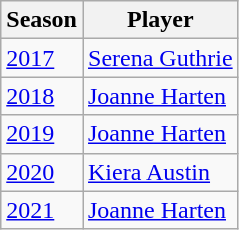<table class="wikitable collapsible">
<tr>
<th>Season</th>
<th>Player</th>
</tr>
<tr>
<td><a href='#'>2017</a></td>
<td><a href='#'>Serena Guthrie</a></td>
</tr>
<tr>
<td><a href='#'>2018</a></td>
<td><a href='#'>Joanne Harten</a></td>
</tr>
<tr>
<td><a href='#'>2019</a></td>
<td><a href='#'>Joanne Harten</a></td>
</tr>
<tr>
<td><a href='#'>2020</a></td>
<td><a href='#'>Kiera Austin</a></td>
</tr>
<tr>
<td><a href='#'>2021</a></td>
<td><a href='#'>Joanne Harten</a></td>
</tr>
</table>
